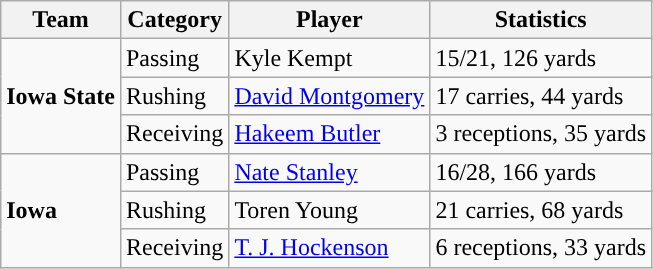<table class="wikitable" style="float: left;">
<tr>
<th>Team</th>
<th>Category</th>
<th>Player</th>
<th>Statistics</th>
</tr>
<tr>
<td rowspan=3><strong>Iowa State</strong></td>
<td>Passing</td>
<td>Kyle Kempt</td>
<td>15/21, 126 yards</td>
</tr>
<tr>
<td>Rushing</td>
<td><a href='#'>David Montgomery</a></td>
<td>17 carries, 44 yards</td>
</tr>
<tr>
<td>Receiving</td>
<td><a href='#'>Hakeem Butler</a></td>
<td>3 receptions, 35 yards</td>
</tr>
<tr>
<td rowspan=3><strong>Iowa</strong></td>
<td>Passing</td>
<td><a href='#'>Nate Stanley</a></td>
<td>16/28, 166 yards</td>
</tr>
<tr>
<td>Rushing</td>
<td>Toren Young</td>
<td>21 carries, 68 yards</td>
</tr>
<tr>
<td>Receiving</td>
<td><a href='#'>T. J. Hockenson</a></td>
<td>6 receptions, 33 yards</td>
</tr>
</table>
